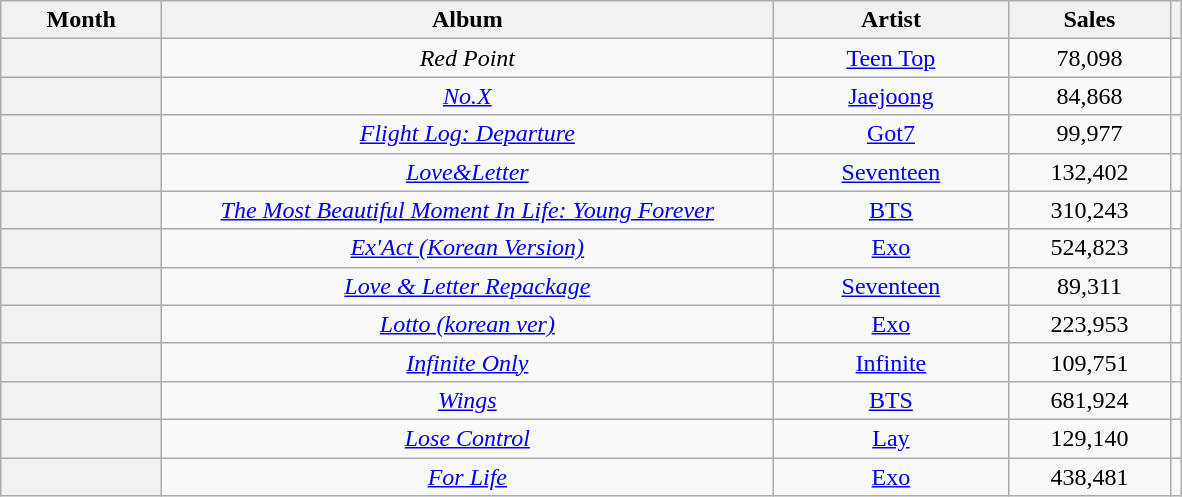<table class="wikitable plainrowheaders sortable" style="text-align:center">
<tr>
<th scope="col" width="100">Month</th>
<th scope="col" width="400">Album</th>
<th scope="col" width="150">Artist</th>
<th scope="col" width="100">Sales</th>
<th scope="col" class="unsortable"></th>
</tr>
<tr>
<th scope="row"></th>
<td><em>Red Point</em></td>
<td><a href='#'>Teen Top</a></td>
<td>78,098</td>
<td></td>
</tr>
<tr>
<th scope="row"></th>
<td><em><a href='#'>No.X</a></em></td>
<td><a href='#'>Jaejoong</a></td>
<td>84,868</td>
<td></td>
</tr>
<tr>
<th scope="row"></th>
<td><em><a href='#'>Flight Log: Departure</a></em></td>
<td><a href='#'>Got7</a></td>
<td>99,977</td>
<td></td>
</tr>
<tr>
<th scope="row"></th>
<td><em><a href='#'>Love&Letter</a></em></td>
<td><a href='#'>Seventeen</a></td>
<td>132,402</td>
<td></td>
</tr>
<tr>
<th scope="row"></th>
<td><em><a href='#'>The Most Beautiful Moment In Life: Young Forever</a></em></td>
<td><a href='#'>BTS</a></td>
<td>310,243</td>
<td></td>
</tr>
<tr>
<th scope="row"></th>
<td><em><a href='#'>Ex'Act (Korean Version)</a></em></td>
<td><a href='#'>Exo</a></td>
<td>524,823</td>
<td></td>
</tr>
<tr>
<th scope="row"></th>
<td><em><a href='#'>Love & Letter Repackage</a></em></td>
<td><a href='#'>Seventeen</a></td>
<td>89,311</td>
<td></td>
</tr>
<tr>
<th scope="row"></th>
<td><em><a href='#'>Lotto (korean ver)</a></em></td>
<td><a href='#'>Exo</a></td>
<td>223,953</td>
<td></td>
</tr>
<tr>
<th scope="row"></th>
<td><em><a href='#'>Infinite Only</a></em></td>
<td><a href='#'>Infinite</a></td>
<td>109,751</td>
<td></td>
</tr>
<tr>
<th scope="row"></th>
<td><em><a href='#'>Wings</a></em></td>
<td><a href='#'>BTS</a></td>
<td>681,924</td>
<td></td>
</tr>
<tr>
<th scope="row"></th>
<td><em><a href='#'>Lose Control</a></em></td>
<td><a href='#'>Lay</a></td>
<td>129,140</td>
<td></td>
</tr>
<tr>
<th scope="row"></th>
<td><em><a href='#'>For Life</a></em></td>
<td><a href='#'>Exo</a></td>
<td>438,481</td>
<td></td>
</tr>
</table>
